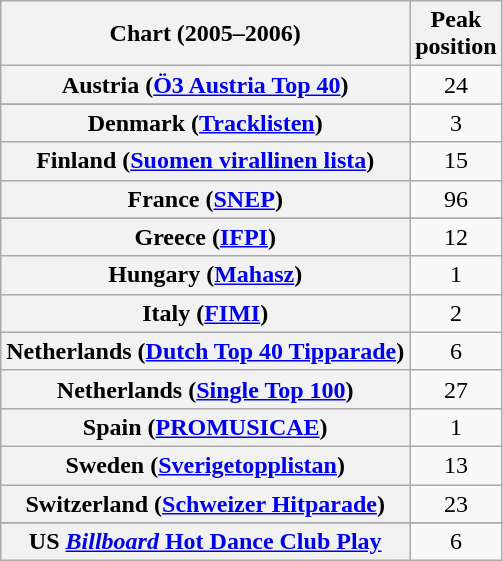<table class="wikitable plainrowheaders sortable" style="text-align:center">
<tr>
<th scope="col">Chart (2005–2006)</th>
<th scope="col">Peak<br>position</th>
</tr>
<tr>
<th scope="row">Austria (<a href='#'>Ö3 Austria Top 40</a>)</th>
<td>24</td>
</tr>
<tr>
</tr>
<tr>
</tr>
<tr>
<th scope="row">Denmark (<a href='#'>Tracklisten</a>)</th>
<td>3</td>
</tr>
<tr>
<th scope="row">Finland (<a href='#'>Suomen virallinen lista</a>)</th>
<td>15</td>
</tr>
<tr>
<th scope="row">France (<a href='#'>SNEP</a>)</th>
<td>96</td>
</tr>
<tr>
</tr>
<tr>
<th scope="row">Greece (<a href='#'>IFPI</a>)</th>
<td>12</td>
</tr>
<tr>
<th scope="row">Hungary (<a href='#'>Mahasz</a>)</th>
<td>1</td>
</tr>
<tr>
<th scope="row">Italy (<a href='#'>FIMI</a>)</th>
<td>2</td>
</tr>
<tr>
<th scope="row">Netherlands (<a href='#'>Dutch Top 40 Tipparade</a>)</th>
<td>6</td>
</tr>
<tr>
<th scope="row">Netherlands (<a href='#'>Single Top 100</a>)</th>
<td>27</td>
</tr>
<tr>
<th scope="row">Spain (<a href='#'>PROMUSICAE</a>)</th>
<td>1</td>
</tr>
<tr>
<th scope="row">Sweden (<a href='#'>Sverigetopplistan</a>)</th>
<td>13</td>
</tr>
<tr>
<th scope="row">Switzerland (<a href='#'>Schweizer Hitparade</a>)</th>
<td>23</td>
</tr>
<tr>
</tr>
<tr>
<th scope="row">US <a href='#'><em>Billboard</em> Hot Dance Club Play</a></th>
<td>6</td>
</tr>
</table>
